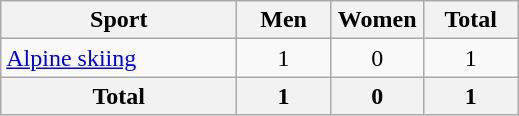<table class="wikitable sortable" style=text-align:center>
<tr>
<th width=150>Sport</th>
<th width=55>Men</th>
<th width=55>Women</th>
<th width=55>Total</th>
</tr>
<tr>
<td align=left><a href='#'>Alpine skiing</a></td>
<td>1</td>
<td>0</td>
<td>1</td>
</tr>
<tr>
<th>Total</th>
<th>1</th>
<th>0</th>
<th>1</th>
</tr>
</table>
